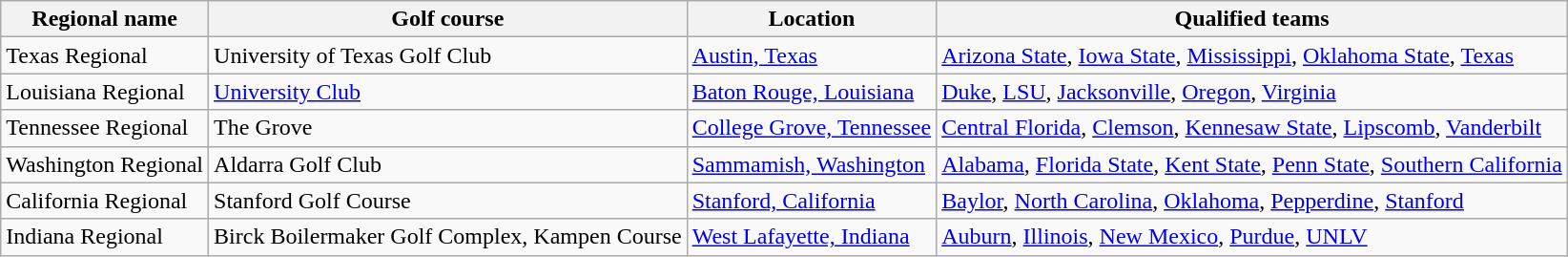<table class="wikitable">
<tr>
<th>Regional name</th>
<th>Golf course</th>
<th>Location</th>
<th>Qualified teams</th>
</tr>
<tr>
<td>Texas Regional</td>
<td>University of Texas Golf Club</td>
<td><a href='#'>Austin, Texas</a></td>
<td><a href='#'>Arizona State</a>, <a href='#'>Iowa State</a>, <a href='#'>Mississippi</a>, <a href='#'>Oklahoma State</a>, <a href='#'>Texas</a></td>
</tr>
<tr>
<td>Louisiana Regional</td>
<td><a href='#'>University Club</a></td>
<td><a href='#'>Baton Rouge, Louisiana</a></td>
<td><a href='#'>Duke</a>, <a href='#'>LSU</a>, <a href='#'>Jacksonville</a>, <a href='#'>Oregon</a>, <a href='#'>Virginia</a></td>
</tr>
<tr>
<td>Tennessee Regional</td>
<td>The Grove</td>
<td><a href='#'>College Grove, Tennessee</a></td>
<td><a href='#'>Central Florida</a>, <a href='#'>Clemson</a>, <a href='#'>Kennesaw State</a>, <a href='#'>Lipscomb</a>, <a href='#'>Vanderbilt</a></td>
</tr>
<tr>
<td>Washington Regional</td>
<td>Aldarra Golf Club</td>
<td><a href='#'>Sammamish, Washington</a></td>
<td><a href='#'>Alabama</a>, <a href='#'>Florida State</a>, <a href='#'>Kent State</a>, <a href='#'>Penn State</a>, <a href='#'>Southern California</a></td>
</tr>
<tr>
<td>California Regional</td>
<td>Stanford Golf Course</td>
<td><a href='#'>Stanford, California</a></td>
<td><a href='#'>Baylor</a>, <a href='#'>North Carolina</a>, <a href='#'>Oklahoma</a>, <a href='#'>Pepperdine</a>, <a href='#'>Stanford</a></td>
</tr>
<tr>
<td>Indiana Regional</td>
<td>Birck Boilermaker Golf Complex, Kampen Course</td>
<td><a href='#'>West Lafayette, Indiana</a></td>
<td><a href='#'>Auburn</a>, <a href='#'>Illinois</a>, <a href='#'>New Mexico</a>, <a href='#'>Purdue</a>, <a href='#'>UNLV</a></td>
</tr>
</table>
